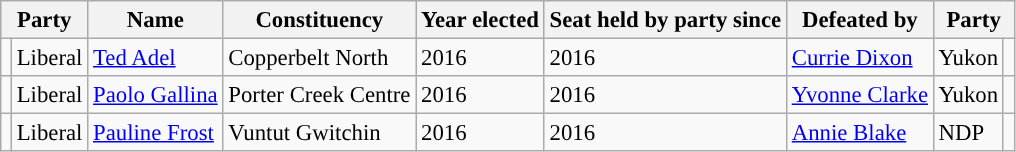<table class="wikitable sortable" style="font-size: 95%;">
<tr>
<th colspan="2">Party</th>
<th>Name</th>
<th>Constituency</th>
<th>Year elected</th>
<th>Seat held by party since</th>
<th>Defeated by</th>
<th colspan="2">Party</th>
</tr>
<tr>
<td style="background:"></td>
<td>Liberal</td>
<td><a href='#'>Ted Adel</a></td>
<td>Copperbelt North</td>
<td>2016</td>
<td>2016</td>
<td><a href='#'>Currie Dixon</a></td>
<td>Yukon</td>
<td style="background:"></td>
</tr>
<tr>
<td style="background:"></td>
<td>Liberal</td>
<td><a href='#'>Paolo Gallina</a></td>
<td>Porter Creek Centre</td>
<td>2016</td>
<td>2016</td>
<td><a href='#'>Yvonne Clarke</a></td>
<td>Yukon</td>
<td style="background:"></td>
</tr>
<tr>
<td style="background:"></td>
<td>Liberal</td>
<td><a href='#'>Pauline Frost</a></td>
<td>Vuntut Gwitchin</td>
<td>2016</td>
<td>2016</td>
<td><a href='#'>Annie Blake</a></td>
<td>NDP</td>
<td style="background:"></td>
</tr>
</table>
